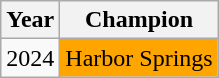<table class=wikitable>
<tr>
<th>Year</th>
<th>Champion</th>
</tr>
<tr>
<td>2024</td>
<td !align=center style="background:orange;color:black">Harbor Springs</td>
</tr>
</table>
